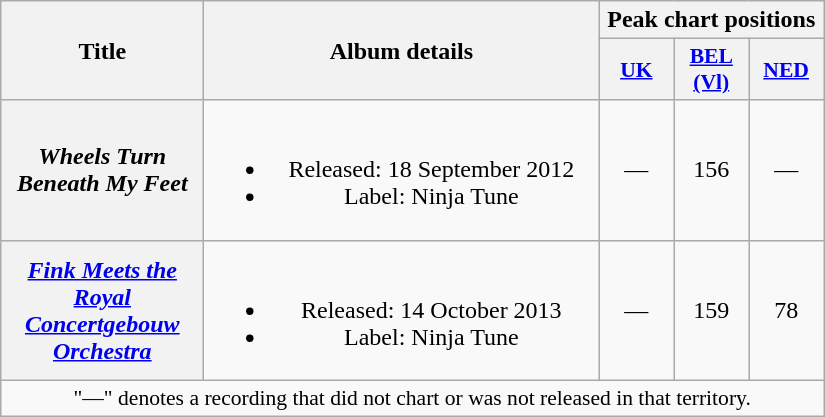<table class="wikitable plainrowheaders" style="text-align:center;" border="1">
<tr>
<th scope="col" rowspan="2" style="width:8em;">Title</th>
<th scope="col" rowspan="2" style="width:16em;">Album details</th>
<th scope="col" colspan="3">Peak chart positions</th>
</tr>
<tr>
<th scope="col" style="width:3em;font-size:90%;"><a href='#'>UK</a></th>
<th scope="col" style="width:3em;font-size:90%;"><a href='#'>BEL <br>(Vl)</a><br></th>
<th scope="col" style="width:3em;font-size:90%;"><a href='#'>NED</a><br></th>
</tr>
<tr>
<th scope="row"><em>Wheels Turn Beneath My Feet</em></th>
<td><br><ul><li>Released: 18 September 2012</li><li>Label: Ninja Tune</li></ul></td>
<td>—</td>
<td>156</td>
<td>—</td>
</tr>
<tr>
<th scope="row"><em><a href='#'>Fink Meets the Royal Concertgebouw Orchestra</a></em></th>
<td><br><ul><li>Released: 14 October 2013</li><li>Label: Ninja Tune</li></ul></td>
<td>—</td>
<td>159</td>
<td>78</td>
</tr>
<tr>
<td colspan="5" style="font-size:90%">"—" denotes a recording that did not chart or was not released in that territory.</td>
</tr>
</table>
